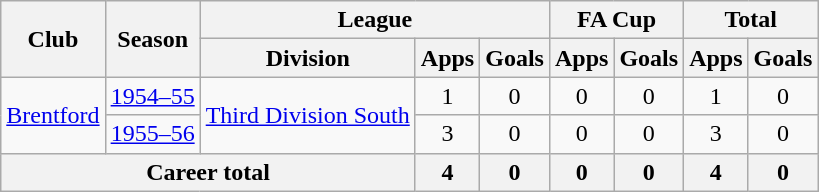<table class="wikitable" style="text-align: center;">
<tr>
<th rowspan="2">Club</th>
<th rowspan="2">Season</th>
<th colspan="3">League</th>
<th colspan="2">FA Cup</th>
<th colspan="2">Total</th>
</tr>
<tr>
<th>Division</th>
<th>Apps</th>
<th>Goals</th>
<th>Apps</th>
<th>Goals</th>
<th>Apps</th>
<th>Goals</th>
</tr>
<tr>
<td rowspan="2"><a href='#'>Brentford</a></td>
<td><a href='#'>1954–55</a></td>
<td rowspan="2"><a href='#'>Third Division South</a></td>
<td>1</td>
<td>0</td>
<td>0</td>
<td>0</td>
<td>1</td>
<td>0</td>
</tr>
<tr>
<td><a href='#'>1955–56</a></td>
<td>3</td>
<td>0</td>
<td>0</td>
<td>0</td>
<td>3</td>
<td>0</td>
</tr>
<tr>
<th colspan="3">Career total</th>
<th>4</th>
<th>0</th>
<th>0</th>
<th>0</th>
<th>4</th>
<th>0</th>
</tr>
</table>
